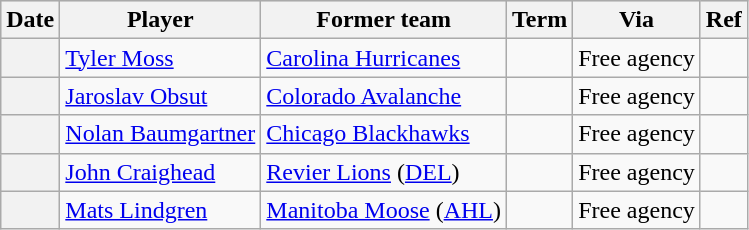<table class="wikitable plainrowheaders">
<tr style="background:#ddd; text-align:center;">
<th>Date</th>
<th>Player</th>
<th>Former team</th>
<th>Term</th>
<th>Via</th>
<th>Ref</th>
</tr>
<tr>
<th scope="row"></th>
<td><a href='#'>Tyler Moss</a></td>
<td><a href='#'>Carolina Hurricanes</a></td>
<td></td>
<td>Free agency</td>
<td></td>
</tr>
<tr>
<th scope="row"></th>
<td><a href='#'>Jaroslav Obsut</a></td>
<td><a href='#'>Colorado Avalanche</a></td>
<td></td>
<td>Free agency</td>
<td></td>
</tr>
<tr>
<th scope="row"></th>
<td><a href='#'>Nolan Baumgartner</a></td>
<td><a href='#'>Chicago Blackhawks</a></td>
<td></td>
<td>Free agency</td>
<td></td>
</tr>
<tr>
<th scope="row"></th>
<td><a href='#'>John Craighead</a></td>
<td><a href='#'>Revier Lions</a> (<a href='#'>DEL</a>)</td>
<td></td>
<td>Free agency</td>
<td></td>
</tr>
<tr>
<th scope="row"></th>
<td><a href='#'>Mats Lindgren</a></td>
<td><a href='#'>Manitoba Moose</a> (<a href='#'>AHL</a>)</td>
<td></td>
<td>Free agency</td>
<td></td>
</tr>
</table>
